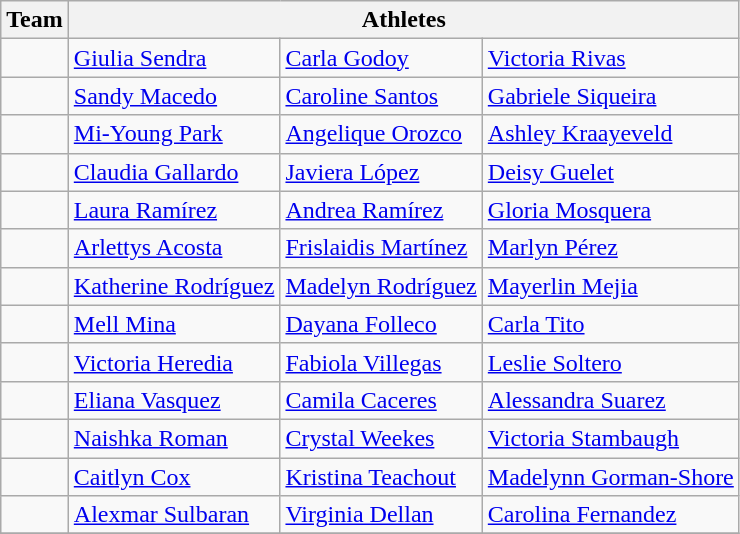<table class="wikitable sortable">
<tr>
<th>Team</th>
<th colspan="3">Athletes</th>
</tr>
<tr>
<td></td>
<td><a href='#'>Giulia Sendra</a></td>
<td><a href='#'>Carla Godoy</a></td>
<td><a href='#'>Victoria Rivas</a></td>
</tr>
<tr>
<td></td>
<td><a href='#'>Sandy Macedo</a></td>
<td><a href='#'>Caroline Santos</a></td>
<td><a href='#'>Gabriele Siqueira</a></td>
</tr>
<tr>
<td></td>
<td><a href='#'>Mi-Young Park</a></td>
<td><a href='#'>Angelique Orozco</a></td>
<td><a href='#'>Ashley Kraayeveld</a></td>
</tr>
<tr>
<td></td>
<td><a href='#'>Claudia Gallardo</a></td>
<td><a href='#'>Javiera López</a></td>
<td><a href='#'>Deisy Guelet</a></td>
</tr>
<tr>
<td></td>
<td><a href='#'>Laura Ramírez</a></td>
<td><a href='#'>Andrea Ramírez</a></td>
<td><a href='#'>Gloria Mosquera</a></td>
</tr>
<tr>
<td></td>
<td><a href='#'>Arlettys Acosta</a></td>
<td><a href='#'>Frislaidis Martínez</a></td>
<td><a href='#'>Marlyn Pérez</a></td>
</tr>
<tr>
<td></td>
<td><a href='#'>Katherine Rodríguez</a></td>
<td><a href='#'>Madelyn Rodríguez</a></td>
<td><a href='#'>Mayerlin Mejia</a></td>
</tr>
<tr>
<td></td>
<td><a href='#'>Mell Mina</a></td>
<td><a href='#'>Dayana Folleco</a></td>
<td><a href='#'>Carla Tito</a></td>
</tr>
<tr>
<td></td>
<td><a href='#'>Victoria Heredia</a></td>
<td><a href='#'>Fabiola Villegas</a></td>
<td><a href='#'>Leslie Soltero</a></td>
</tr>
<tr>
<td></td>
<td><a href='#'>Eliana Vasquez</a></td>
<td><a href='#'>Camila Caceres</a></td>
<td><a href='#'>Alessandra Suarez</a></td>
</tr>
<tr>
<td></td>
<td><a href='#'>Naishka Roman</a></td>
<td><a href='#'>Crystal Weekes</a></td>
<td><a href='#'>Victoria Stambaugh</a></td>
</tr>
<tr>
<td></td>
<td><a href='#'>Caitlyn Cox</a></td>
<td><a href='#'>Kristina Teachout</a></td>
<td><a href='#'>Madelynn Gorman-Shore</a></td>
</tr>
<tr>
<td></td>
<td><a href='#'>Alexmar Sulbaran</a></td>
<td><a href='#'>Virginia Dellan</a></td>
<td><a href='#'>Carolina Fernandez</a></td>
</tr>
<tr>
</tr>
</table>
